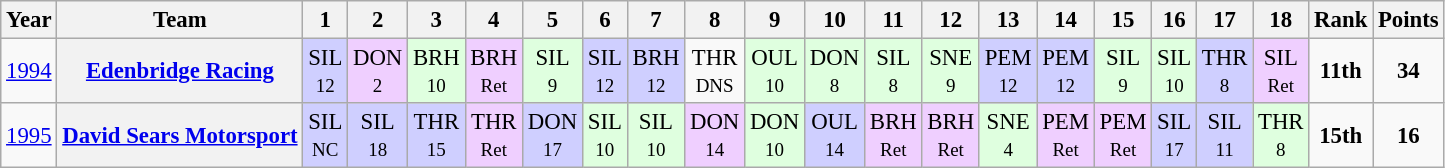<table class="wikitable" style="text-align:center; font-size:95%">
<tr>
<th>Year</th>
<th>Team</th>
<th>1</th>
<th>2</th>
<th>3</th>
<th>4</th>
<th>5</th>
<th>6</th>
<th>7</th>
<th>8</th>
<th>9</th>
<th>10</th>
<th>11</th>
<th>12</th>
<th>13</th>
<th>14</th>
<th>15</th>
<th>16</th>
<th>17</th>
<th>18</th>
<th>Rank</th>
<th>Points</th>
</tr>
<tr>
<td><a href='#'>1994</a></td>
<th><a href='#'>Edenbridge Racing</a></th>
<td style="background:#CFCFFF;">SIL <br><small>12</small></td>
<td style="background:#EFCFFF;">DON<br><small>2</small></td>
<td style="background:#DFFFDF;">BRH<br><small>10</small></td>
<td style="background:#EFCFFF;">BRH<br><small>Ret</small></td>
<td style="background:#DFFFDF;">SIL<br><small>9</small></td>
<td style="background:#CFCFFF;">SIL<br><small>12</small></td>
<td style="background:#CFCFFF;">BRH<br><small>12</small></td>
<td style="background:#CFCFF;">THR<br><small>DNS</small></td>
<td style="background:#DFFFDF;">OUL<br><small>10</small></td>
<td style="background:#DFFFDF;">DON<br><small>8</small></td>
<td style="background:#DFFFDF;">SIL<br><small>8</small></td>
<td style="background:#DFFFDF;">SNE<br><small>9</small></td>
<td style="background:#CFCFFF;">PEM<br><small>12</small></td>
<td style="background:#CFCFFF;">PEM<br><small>12</small></td>
<td style="background:#DFFFDF;">SIL<br><small>9</small></td>
<td style="background:#DFFFDF;">SIL<br><small>10</small></td>
<td style="background:#CFCFFF;">THR<br><small>8</small></td>
<td style="background:#EFCFFF;">SIL<br><small>Ret</small></td>
<td style="background:#CFCFF;"><strong>11th</strong></td>
<td style="background:#CFCFF;"><strong>34</strong></td>
</tr>
<tr>
<td><a href='#'>1995</a></td>
<th><a href='#'>David Sears Motorsport</a></th>
<td style="background:#CFCFFF;">SIL <br><small>NC</small></td>
<td style="background:#CFCFFF;">SIL<br><small>18</small></td>
<td style="background:#CFCFFF;">THR<br><small>15</small></td>
<td style="background:#EFCFFF;">THR<br><small>Ret</small></td>
<td style="background:#CFCFFF;">DON<br><small>17</small></td>
<td style="background:#DFFFDF;">SIL<br><small>10</small></td>
<td style="background:#DFFFDF;">SIL<br><small>10</small></td>
<td style="background:#EFCFFF;">DON<br><small>14</small></td>
<td style="background:#DFFFDF;">DON<br><small>10</small></td>
<td style="background:#CFCFFF;">OUL<br><small>14</small></td>
<td style="background:#EFCFFF;">BRH<br><small>Ret</small></td>
<td style="background:#EFCFFF;">BRH<br><small>Ret</small></td>
<td style="background:#DFFFDF;">SNE<br><small>4</small></td>
<td style="background:#EFCFFF;">PEM<br><small>Ret</small></td>
<td style="background:#EFCFFF;">PEM<br><small>Ret</small></td>
<td style="background:#CFCFFF;">SIL<br><small>17</small></td>
<td style="background:#CFCFFF;">SIL<br><small>11</small></td>
<td style="background:#DFFFDF;">THR<br><small>8</small></td>
<td style="background:#CFCFF;"><strong>15th</strong></td>
<td style="background:#CFCFF;"><strong>16</strong></td>
</tr>
</table>
